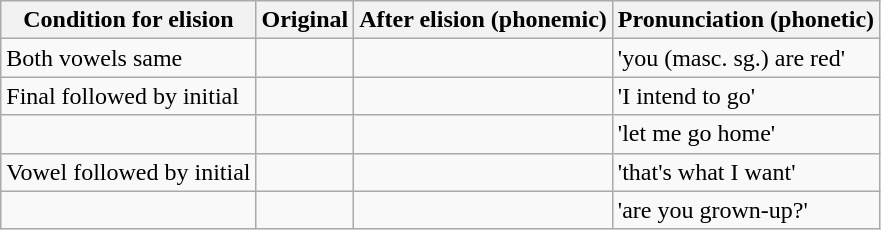<table class="wikitable">
<tr>
<th>Condition for elision</th>
<th>Original</th>
<th>After elision (phonemic)</th>
<th>Pronunciation (phonetic)</th>
</tr>
<tr>
<td>Both vowels same</td>
<td></td>
<td></td>
<td> 'you (masc. sg.) are red'</td>
</tr>
<tr>
<td>Final  followed by initial </td>
<td></td>
<td></td>
<td> 'I intend to go'</td>
</tr>
<tr>
<td></td>
<td></td>
<td></td>
<td> 'let me go home'</td>
</tr>
<tr>
<td>Vowel followed by initial </td>
<td></td>
<td></td>
<td> 'that's what I want'</td>
</tr>
<tr>
<td></td>
<td></td>
<td></td>
<td> 'are you grown-up?'</td>
</tr>
</table>
